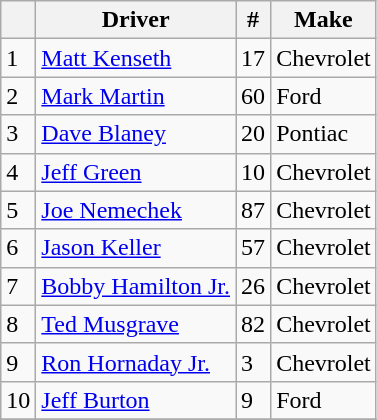<table class="wikitable sortable">
<tr>
<th></th>
<th>Driver</th>
<th>#</th>
<th>Make</th>
</tr>
<tr>
<td>1</td>
<td><a href='#'>Matt Kenseth</a></td>
<td>17</td>
<td>Chevrolet</td>
</tr>
<tr>
<td>2</td>
<td><a href='#'>Mark Martin</a></td>
<td>60</td>
<td>Ford</td>
</tr>
<tr>
<td>3</td>
<td><a href='#'>Dave Blaney</a></td>
<td>20</td>
<td>Pontiac</td>
</tr>
<tr>
<td>4</td>
<td><a href='#'>Jeff Green</a></td>
<td>10</td>
<td>Chevrolet</td>
</tr>
<tr>
<td>5</td>
<td><a href='#'>Joe Nemechek</a></td>
<td>87</td>
<td>Chevrolet</td>
</tr>
<tr>
<td>6</td>
<td><a href='#'>Jason Keller</a></td>
<td>57</td>
<td>Chevrolet</td>
</tr>
<tr>
<td>7</td>
<td><a href='#'>Bobby Hamilton Jr.</a></td>
<td>26</td>
<td>Chevrolet</td>
</tr>
<tr>
<td>8</td>
<td><a href='#'>Ted Musgrave</a></td>
<td>82</td>
<td>Chevrolet</td>
</tr>
<tr>
<td>9</td>
<td><a href='#'>Ron Hornaday Jr.</a></td>
<td>3</td>
<td>Chevrolet</td>
</tr>
<tr>
<td>10</td>
<td><a href='#'>Jeff Burton</a></td>
<td>9</td>
<td>Ford</td>
</tr>
<tr>
</tr>
</table>
